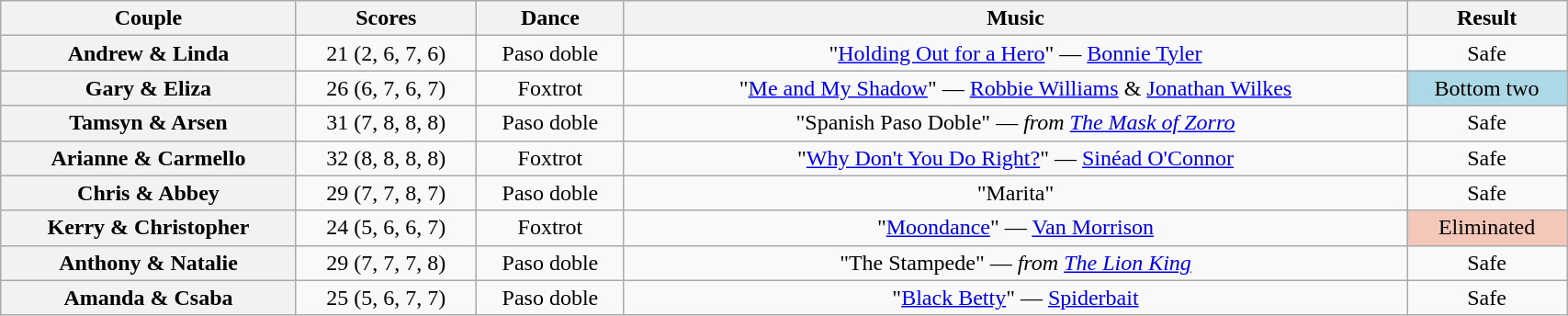<table class="wikitable sortable" style="text-align:center; width: 90%">
<tr>
<th scope="col">Couple</th>
<th scope="col">Scores</th>
<th scope="col">Dance</th>
<th scope="col" class="unsortable">Music</th>
<th scope="col" class="unsortable">Result</th>
</tr>
<tr>
<th scope="row">Andrew & Linda</th>
<td>21 (2, 6, 7, 6)</td>
<td>Paso doble</td>
<td>"<a href='#'>Holding Out for a Hero</a>" — <a href='#'>Bonnie Tyler</a></td>
<td>Safe</td>
</tr>
<tr>
<th scope="row">Gary & Eliza</th>
<td>26 (6, 7, 6, 7)</td>
<td>Foxtrot</td>
<td>"<a href='#'>Me and My Shadow</a>" — <a href='#'>Robbie Williams</a> & <a href='#'>Jonathan Wilkes</a></td>
<td bgcolor="lightblue">Bottom two</td>
</tr>
<tr>
<th scope="row">Tamsyn & Arsen</th>
<td>31 (7, 8, 8, 8)</td>
<td>Paso doble</td>
<td>"Spanish Paso Doble" — <em>from <a href='#'>The Mask of Zorro</a></em></td>
<td>Safe</td>
</tr>
<tr>
<th scope="row">Arianne & Carmello</th>
<td>32 (8, 8, 8, 8)</td>
<td>Foxtrot</td>
<td>"<a href='#'>Why Don't You Do Right?</a>" — <a href='#'>Sinéad O'Connor</a></td>
<td>Safe</td>
</tr>
<tr>
<th scope="row">Chris & Abbey</th>
<td>29 (7, 7, 8, 7)</td>
<td>Paso doble</td>
<td>"Marita"</td>
<td>Safe</td>
</tr>
<tr>
<th scope="row">Kerry & Christopher</th>
<td>24 (5, 6, 6, 7)</td>
<td>Foxtrot</td>
<td>"<a href='#'>Moondance</a>" — <a href='#'>Van Morrison</a></td>
<td bgcolor="f4c7b8">Eliminated</td>
</tr>
<tr>
<th scope="row">Anthony & Natalie</th>
<td>29 (7, 7, 7, 8)</td>
<td>Paso doble</td>
<td>"The Stampede" — <em>from <a href='#'>The Lion King</a></em></td>
<td>Safe</td>
</tr>
<tr>
<th scope="row">Amanda & Csaba</th>
<td>25 (5, 6, 7, 7)</td>
<td>Paso doble</td>
<td>"<a href='#'>Black Betty</a>" — <a href='#'>Spiderbait</a></td>
<td>Safe</td>
</tr>
</table>
